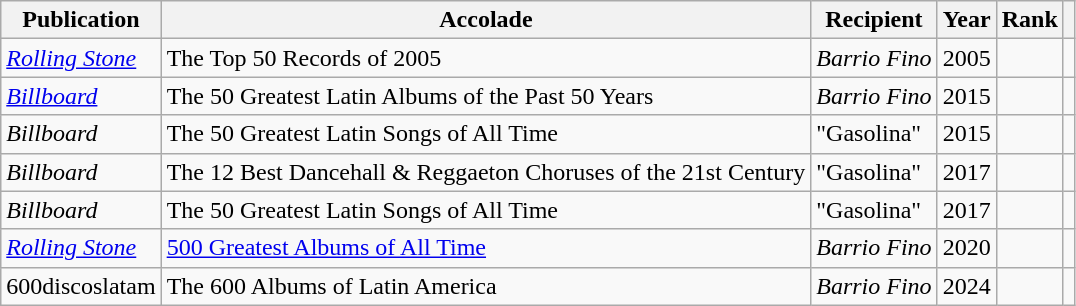<table class="wikitable sortable">
<tr>
<th>Publication</th>
<th>Accolade</th>
<th>Recipient</th>
<th>Year</th>
<th>Rank</th>
<th class="unsortable"></th>
</tr>
<tr>
<td><em><a href='#'>Rolling Stone</a></em></td>
<td>The Top 50 Records of 2005</td>
<td><em>Barrio Fino</em></td>
<td>2005</td>
<td></td>
<td></td>
</tr>
<tr>
<td><em><a href='#'>Billboard</a></em></td>
<td>The 50 Greatest Latin Albums of the Past 50 Years</td>
<td><em>Barrio Fino</em></td>
<td>2015</td>
<td></td>
<td></td>
</tr>
<tr>
<td><em>Billboard</em></td>
<td>The 50 Greatest Latin Songs of All Time</td>
<td>"Gasolina"</td>
<td>2015</td>
<td></td>
<td></td>
</tr>
<tr>
<td><em>Billboard</em></td>
<td>The 12 Best Dancehall & Reggaeton Choruses of the 21st Century</td>
<td>"Gasolina"</td>
<td>2017</td>
<td></td>
<td></td>
</tr>
<tr>
<td><em>Billboard</em></td>
<td>The 50 Greatest Latin Songs of All Time </td>
<td>"Gasolina"</td>
<td>2017</td>
<td></td>
<td></td>
</tr>
<tr>
<td><em><a href='#'>Rolling Stone</a></em></td>
<td><a href='#'>500 Greatest Albums of All Time</a></td>
<td><em>Barrio Fino</em></td>
<td>2020</td>
<td></td>
<td></td>
</tr>
<tr>
<td>600discoslatam</td>
<td>The 600 Albums of Latin America</td>
<td><em>Barrio Fino</em></td>
<td>2024</td>
<td></td>
<td></td>
</tr>
</table>
